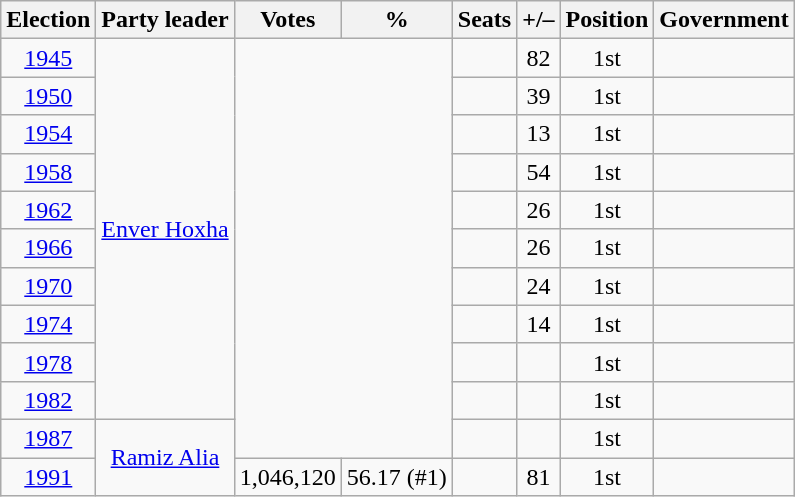<table class="wikitable" style="text-align:center">
<tr>
<th>Election</th>
<th>Party leader</th>
<th>Votes</th>
<th>%</th>
<th>Seats</th>
<th>+/–</th>
<th>Position</th>
<th>Government</th>
</tr>
<tr>
<td><a href='#'>1945</a></td>
<td rowspan=10><a href='#'>Enver Hoxha</a></td>
<td colspan=2 rowspan=11></td>
<td></td>
<td> 82</td>
<td> 1st</td>
<td></td>
</tr>
<tr>
<td><a href='#'>1950</a></td>
<td></td>
<td> 39</td>
<td> 1st</td>
<td></td>
</tr>
<tr>
<td><a href='#'>1954</a></td>
<td></td>
<td> 13</td>
<td> 1st</td>
<td></td>
</tr>
<tr>
<td><a href='#'>1958</a></td>
<td></td>
<td> 54</td>
<td> 1st</td>
<td></td>
</tr>
<tr>
<td><a href='#'>1962</a></td>
<td></td>
<td> 26</td>
<td> 1st</td>
<td></td>
</tr>
<tr>
<td><a href='#'>1966</a></td>
<td></td>
<td> 26</td>
<td> 1st</td>
<td></td>
</tr>
<tr>
<td><a href='#'>1970</a></td>
<td></td>
<td> 24</td>
<td> 1st</td>
<td></td>
</tr>
<tr>
<td><a href='#'>1974</a></td>
<td></td>
<td> 14</td>
<td> 1st</td>
<td></td>
</tr>
<tr>
<td><a href='#'>1978</a></td>
<td></td>
<td></td>
<td> 1st</td>
<td></td>
</tr>
<tr>
<td><a href='#'>1982</a></td>
<td></td>
<td></td>
<td> 1st</td>
<td></td>
</tr>
<tr>
<td><a href='#'>1987</a></td>
<td rowspan=2><a href='#'>Ramiz Alia</a></td>
<td></td>
<td></td>
<td> 1st</td>
<td></td>
</tr>
<tr>
<td><a href='#'>1991</a></td>
<td>1,046,120</td>
<td>56.17 (#1)</td>
<td></td>
<td> 81</td>
<td> 1st</td>
<td></td>
</tr>
</table>
